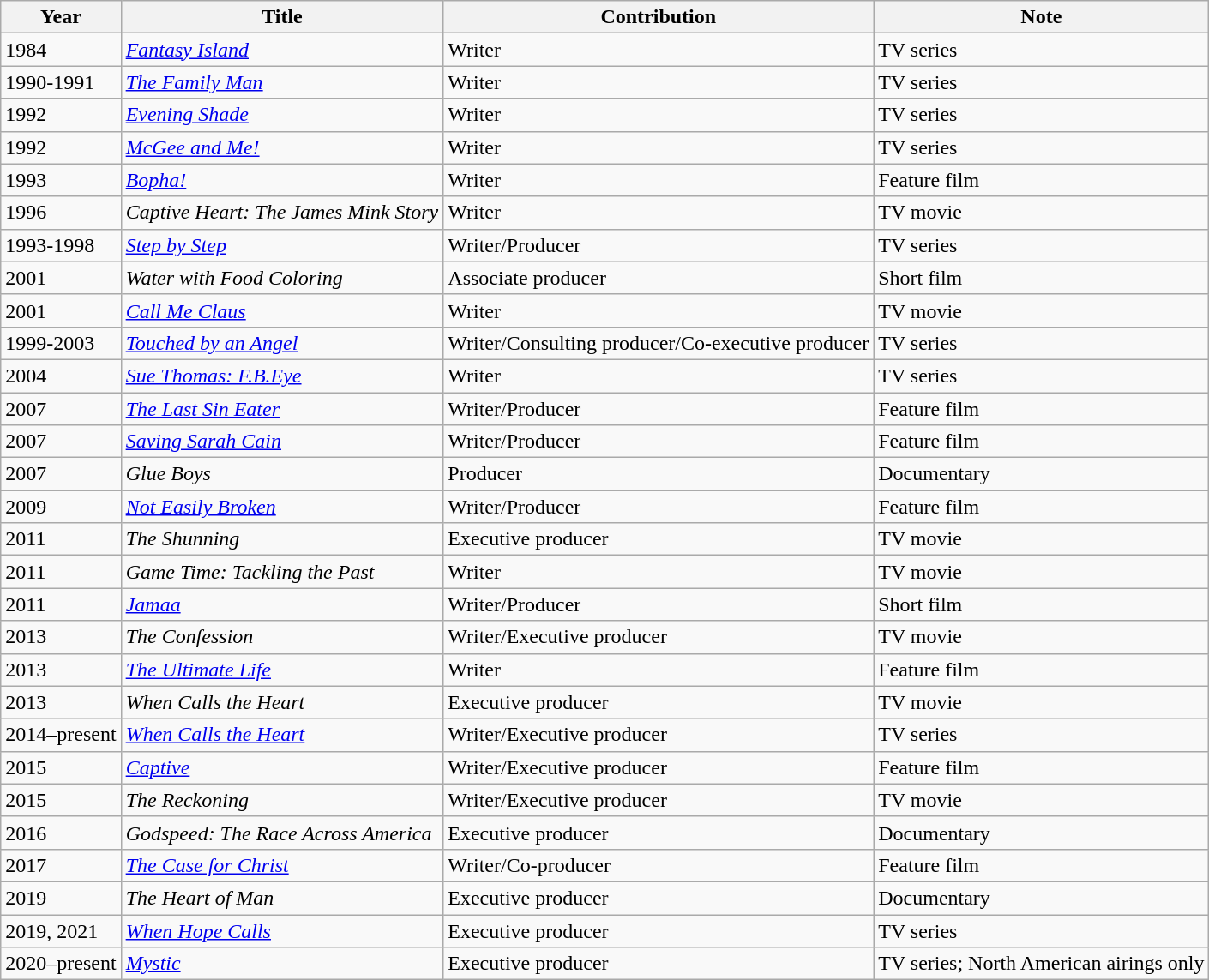<table class="wikitable sortable">
<tr>
<th>Year</th>
<th>Title</th>
<th>Contribution</th>
<th>Note</th>
</tr>
<tr>
<td>1984</td>
<td><em><a href='#'>Fantasy Island</a></em></td>
<td>Writer</td>
<td>TV series</td>
</tr>
<tr>
<td>1990-1991</td>
<td><em><a href='#'>The Family Man</a></em></td>
<td>Writer</td>
<td>TV series</td>
</tr>
<tr>
<td>1992</td>
<td><em><a href='#'>Evening Shade</a></em></td>
<td>Writer</td>
<td>TV series</td>
</tr>
<tr>
<td>1992</td>
<td><em><a href='#'>McGee and Me!</a></em></td>
<td>Writer</td>
<td>TV series</td>
</tr>
<tr>
<td>1993</td>
<td><em><a href='#'>Bopha!</a></em></td>
<td>Writer</td>
<td>Feature film</td>
</tr>
<tr>
<td>1996</td>
<td><em>Captive Heart: The James Mink Story</em></td>
<td>Writer</td>
<td>TV movie</td>
</tr>
<tr>
<td>1993-1998</td>
<td><em><a href='#'>Step by Step</a></em></td>
<td>Writer/Producer</td>
<td>TV series</td>
</tr>
<tr>
<td>2001</td>
<td><em>Water with Food Coloring</em></td>
<td>Associate producer</td>
<td>Short film</td>
</tr>
<tr>
<td>2001</td>
<td><em><a href='#'>Call Me Claus</a></em></td>
<td>Writer</td>
<td>TV movie</td>
</tr>
<tr>
<td>1999-2003</td>
<td><em><a href='#'>Touched by an Angel</a></em></td>
<td>Writer/Consulting producer/Co-executive producer</td>
<td>TV series</td>
</tr>
<tr>
<td>2004</td>
<td><em><a href='#'>Sue Thomas: F.B.Eye</a></em></td>
<td>Writer</td>
<td>TV series</td>
</tr>
<tr>
<td>2007</td>
<td><em><a href='#'>The Last Sin Eater</a></em></td>
<td>Writer/Producer</td>
<td>Feature film</td>
</tr>
<tr>
<td>2007</td>
<td><em><a href='#'>Saving Sarah Cain</a></em></td>
<td>Writer/Producer</td>
<td>Feature film</td>
</tr>
<tr>
<td>2007</td>
<td><em>Glue Boys</em></td>
<td>Producer</td>
<td>Documentary</td>
</tr>
<tr>
<td>2009</td>
<td><em><a href='#'>Not Easily Broken</a></em></td>
<td>Writer/Producer</td>
<td>Feature film</td>
</tr>
<tr>
<td>2011</td>
<td><em>The Shunning</em></td>
<td>Executive producer</td>
<td>TV movie</td>
</tr>
<tr>
<td>2011</td>
<td><em>Game Time: Tackling the Past</em></td>
<td>Writer</td>
<td>TV movie</td>
</tr>
<tr>
<td>2011</td>
<td><em><a href='#'>Jamaa</a></em></td>
<td>Writer/Producer</td>
<td>Short film</td>
</tr>
<tr>
<td>2013</td>
<td><em>The Confession</em></td>
<td>Writer/Executive producer</td>
<td>TV movie</td>
</tr>
<tr>
<td>2013</td>
<td><em><a href='#'>The Ultimate Life</a></em></td>
<td>Writer</td>
<td>Feature film</td>
</tr>
<tr>
<td>2013</td>
<td><em>When Calls the Heart</em></td>
<td>Executive producer</td>
<td>TV movie</td>
</tr>
<tr>
<td>2014–present</td>
<td><em><a href='#'>When Calls the Heart</a></em></td>
<td>Writer/Executive producer</td>
<td>TV series</td>
</tr>
<tr>
<td>2015</td>
<td><em><a href='#'>Captive</a></em></td>
<td>Writer/Executive producer</td>
<td>Feature film</td>
</tr>
<tr>
<td>2015</td>
<td><em>The Reckoning</em></td>
<td>Writer/Executive producer</td>
<td>TV movie</td>
</tr>
<tr>
<td>2016</td>
<td><em>Godspeed: The Race Across America</em></td>
<td>Executive producer</td>
<td>Documentary</td>
</tr>
<tr>
<td>2017</td>
<td><em><a href='#'>The Case for Christ</a></em></td>
<td>Writer/Co-producer</td>
<td>Feature film</td>
</tr>
<tr>
<td>2019</td>
<td><em>The Heart of Man</em></td>
<td>Executive producer</td>
<td>Documentary</td>
</tr>
<tr>
<td>2019, 2021</td>
<td><em><a href='#'>When Hope Calls</a></em></td>
<td>Executive producer</td>
<td>TV series</td>
</tr>
<tr>
<td>2020–present</td>
<td><em><a href='#'>Mystic</a></em></td>
<td>Executive producer</td>
<td>TV series; North American airings only</td>
</tr>
</table>
